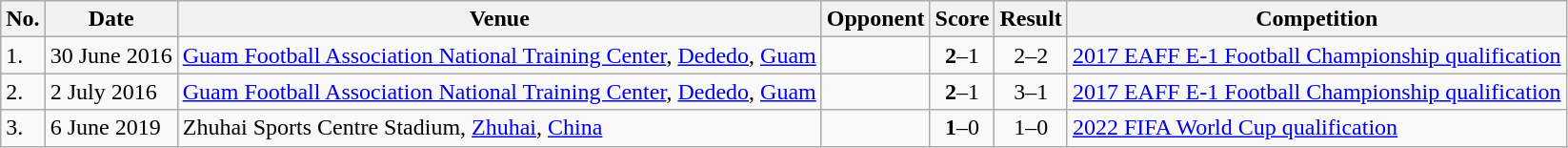<table class="wikitable" style="font-size:100%;">
<tr>
<th>No.</th>
<th>Date</th>
<th>Venue</th>
<th>Opponent</th>
<th>Score</th>
<th>Result</th>
<th>Competition</th>
</tr>
<tr>
<td>1.</td>
<td>30 June 2016</td>
<td><a href='#'>Guam Football Association National Training Center</a>, <a href='#'>Dededo</a>, <a href='#'>Guam</a></td>
<td></td>
<td align=center><strong>2</strong>–1</td>
<td align=center>2–2</td>
<td><a href='#'>2017 EAFF E-1 Football Championship qualification</a></td>
</tr>
<tr>
<td>2.</td>
<td>2 July 2016</td>
<td><a href='#'>Guam Football Association National Training Center</a>, <a href='#'>Dededo</a>, <a href='#'>Guam</a></td>
<td></td>
<td align=center><strong>2</strong>–1</td>
<td align=center>3–1</td>
<td><a href='#'>2017 EAFF E-1 Football Championship qualification</a></td>
</tr>
<tr>
<td>3.</td>
<td>6 June 2019</td>
<td>Zhuhai Sports Centre Stadium, <a href='#'>Zhuhai</a>, <a href='#'>China</a></td>
<td></td>
<td align=center><strong>1</strong>–0</td>
<td align=center>1–0</td>
<td><a href='#'>2022 FIFA World Cup qualification</a></td>
</tr>
</table>
